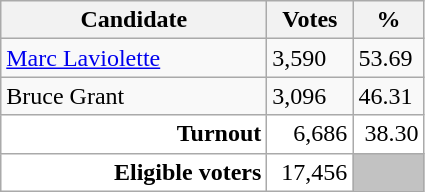<table class="wikitable">
<tr>
<th style="width: 170px">Candidate</th>
<th style="width: 50px">Votes</th>
<th style="width: 40px">%</th>
</tr>
<tr>
<td><a href='#'>Marc Laviolette</a></td>
<td>3,590</td>
<td>53.69</td>
</tr>
<tr>
<td>Bruce Grant</td>
<td>3,096</td>
<td>46.31</td>
</tr>
<tr>
<td style="text-align:right;background-color:#FFFFFF;"><strong>Turnout</strong></td>
<td style="text-align:right;background-color:#FFFFFF;">6,686</td>
<td style="text-align:right;background-color:#FFFFFF;">38.30</td>
</tr>
<tr>
<td style="text-align:right;background-color:#FFFFFF;"><strong>Eligible voters</strong></td>
<td style="text-align:right;background-color:#FFFFFF;">17,456</td>
<td style="text-align:right;background-color:#c2c2c2;"></td>
</tr>
</table>
